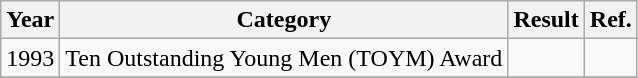<table class="wikitable plainrowheaders sortable">
<tr>
<th>Year</th>
<th>Category</th>
<th>Result</th>
<th>Ref.</th>
</tr>
<tr>
<td>1993</td>
<td>Ten Outstanding Young Men (TOYM) Award</td>
<td></td>
<td></td>
</tr>
<tr>
</tr>
</table>
